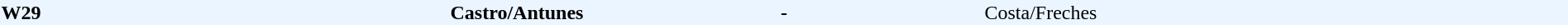<table cellspacing=0 width=100% style=background:#EBF5FF>
<tr>
<td width=10%><strong>W29</strong></td>
<td width=12% align=right> <strong>Castro/Antunes</strong></td>
<td align=center width=15%><strong> -  </strong></td>
<td width=22%> Costa/Freches</td>
</tr>
</table>
